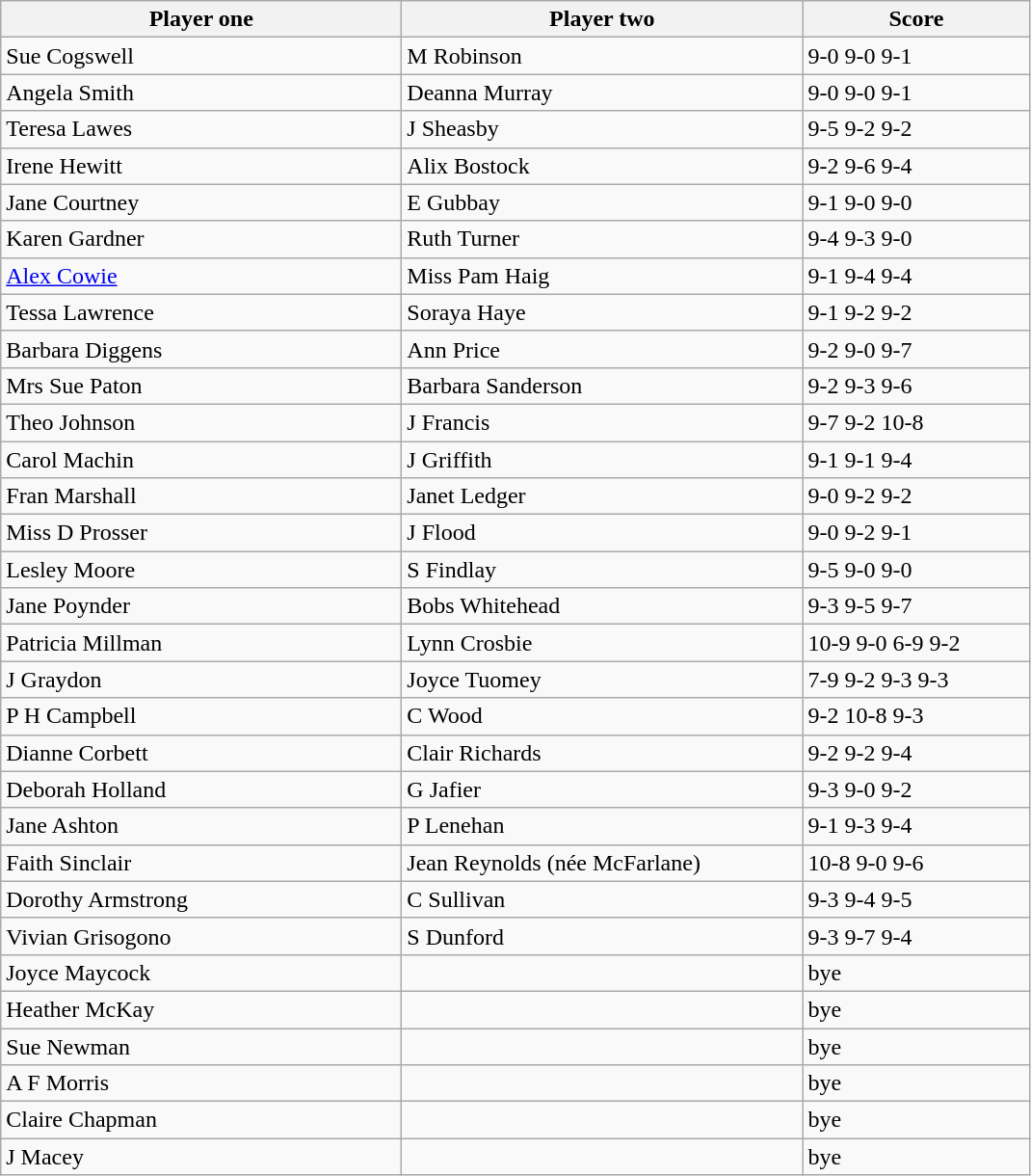<table class="wikitable">
<tr>
<th width=270>Player one</th>
<th width=270>Player two</th>
<th width=150>Score</th>
</tr>
<tr>
<td>Sue Cogswell</td>
<td>M Robinson</td>
<td>9-0 9-0 9-1</td>
</tr>
<tr>
<td>Angela Smith</td>
<td>Deanna Murray</td>
<td>9-0 9-0 9-1</td>
</tr>
<tr>
<td>Teresa Lawes</td>
<td>J Sheasby</td>
<td>9-5 9-2 9-2</td>
</tr>
<tr>
<td>Irene Hewitt</td>
<td>Alix Bostock</td>
<td>9-2 9-6 9-4</td>
</tr>
<tr>
<td>Jane Courtney</td>
<td>E Gubbay</td>
<td>9-1 9-0 9-0</td>
</tr>
<tr>
<td>Karen Gardner</td>
<td>Ruth Turner</td>
<td>9-4 9-3 9-0</td>
</tr>
<tr>
<td><a href='#'>Alex Cowie</a></td>
<td> Miss Pam Haig</td>
<td>9-1 9-4 9-4</td>
</tr>
<tr>
<td>Tessa Lawrence</td>
<td>Soraya Haye</td>
<td>9-1 9-2 9-2</td>
</tr>
<tr>
<td>Barbara Diggens</td>
<td>Ann Price</td>
<td>9-2 9-0 9-7</td>
</tr>
<tr>
<td> Mrs Sue Paton</td>
<td>Barbara Sanderson</td>
<td>9-2 9-3 9-6</td>
</tr>
<tr>
<td>Theo Johnson</td>
<td>J Francis</td>
<td>9-7 9-2 10-8</td>
</tr>
<tr>
<td>Carol Machin</td>
<td>J Griffith</td>
<td>9-1 9-1 9-4</td>
</tr>
<tr>
<td>Fran Marshall</td>
<td>Janet Ledger</td>
<td>9-0 9-2 9-2</td>
</tr>
<tr>
<td> Miss D Prosser</td>
<td>J Flood</td>
<td>9-0 9-2 9-1</td>
</tr>
<tr>
<td>Lesley Moore</td>
<td>S Findlay</td>
<td>9-5 9-0 9-0</td>
</tr>
<tr>
<td>Jane Poynder</td>
<td>Bobs Whitehead</td>
<td>9-3 9-5 9-7</td>
</tr>
<tr>
<td>Patricia Millman</td>
<td>Lynn Crosbie</td>
<td>10-9 9-0 6-9 9-2</td>
</tr>
<tr>
<td>J Graydon</td>
<td>Joyce Tuomey</td>
<td>7-9 9-2 9-3 9-3</td>
</tr>
<tr>
<td>P H Campbell</td>
<td>C Wood</td>
<td>9-2 10-8 9-3</td>
</tr>
<tr>
<td>Dianne Corbett</td>
<td>Clair Richards</td>
<td>9-2 9-2 9-4</td>
</tr>
<tr>
<td>Deborah Holland</td>
<td>G Jafier</td>
<td>9-3 9-0 9-2</td>
</tr>
<tr>
<td>Jane Ashton</td>
<td>P Lenehan</td>
<td>9-1 9-3 9-4</td>
</tr>
<tr>
<td>Faith Sinclair</td>
<td>Jean Reynolds (née McFarlane)</td>
<td>10-8 9-0 9-6</td>
</tr>
<tr>
<td>Dorothy Armstrong</td>
<td>C Sullivan</td>
<td>9-3 9-4 9-5</td>
</tr>
<tr>
<td>Vivian Grisogono</td>
<td>S Dunford</td>
<td>9-3 9-7 9-4</td>
</tr>
<tr>
<td>Joyce Maycock</td>
<td></td>
<td>bye</td>
</tr>
<tr>
<td>Heather McKay</td>
<td></td>
<td>bye</td>
</tr>
<tr>
<td>Sue Newman</td>
<td></td>
<td>bye</td>
</tr>
<tr>
<td>A F Morris</td>
<td></td>
<td>bye</td>
</tr>
<tr>
<td>Claire Chapman</td>
<td></td>
<td>bye</td>
</tr>
<tr>
<td>J Macey</td>
<td></td>
<td>bye</td>
</tr>
</table>
